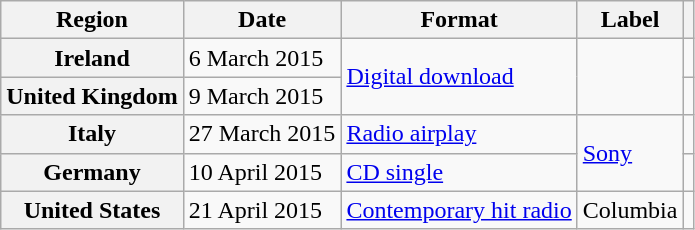<table class="wikitable plainrowheaders">
<tr>
<th scope="col">Region</th>
<th scope="col">Date</th>
<th scope="col">Format</th>
<th scope="col">Label</th>
<th scope="col"></th>
</tr>
<tr>
<th scope="row">Ireland</th>
<td>6 March 2015</td>
<td rowspan="2"><a href='#'>Digital download</a></td>
<td rowspan="2"></td>
<td align="center"></td>
</tr>
<tr>
<th scope="row">United Kingdom</th>
<td>9 March 2015</td>
<td align="center"></td>
</tr>
<tr>
<th scope="row">Italy</th>
<td>27 March 2015</td>
<td><a href='#'>Radio airplay</a></td>
<td rowspan="2"><a href='#'>Sony</a></td>
<td align="center"></td>
</tr>
<tr>
<th scope="row">Germany</th>
<td>10 April 2015</td>
<td><a href='#'>CD single</a></td>
<td align="center"></td>
</tr>
<tr>
<th scope="row">United States</th>
<td>21 April 2015</td>
<td><a href='#'>Contemporary hit radio</a></td>
<td>Columbia</td>
<td align="center"></td>
</tr>
</table>
